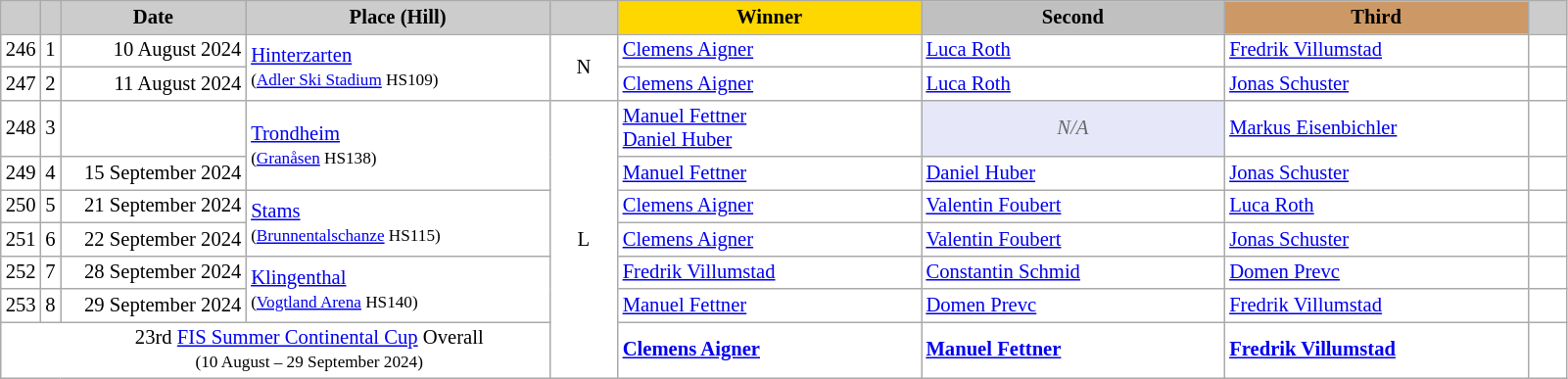<table class="wikitable plainrowheaders" style="background:#fff; font-size:86%; line-height:16px; border:grey solid 1px; border-collapse:collapse;">
<tr>
<th scope="col" style="background:#ccc; width=30 px;"></th>
<th scope="col" style="background:#ccc; width=30 px;"></th>
<th scope="col" style="background:#ccc; width:120px;">Date</th>
<th scope="col" style="background:#ccc; width:200px;">Place (Hill)</th>
<th scope="col" style="background:#ccc; width:40px;"></th>
<th scope="col" style="background:gold; width:200px;">Winner</th>
<th scope="col" style="background:silver; width:200px;">Second</th>
<th scope="col" style="background:#c96; width:200px;">Third</th>
<th scope="col" style="background:#ccc; width:20px;"></th>
</tr>
<tr>
<td align="center">246</td>
<td align="center">1</td>
<td align="right">10 August 2024</td>
<td rowspan="2"> <a href='#'>Hinterzarten</a><br><small>(<a href='#'>Adler Ski Stadium</a> HS109)</small></td>
<td rowspan="2" align="center">N</td>
<td> <a href='#'>Clemens Aigner</a></td>
<td> <a href='#'>Luca Roth</a></td>
<td> <a href='#'>Fredrik Villumstad</a></td>
<td></td>
</tr>
<tr>
<td align="center">247</td>
<td align="center">2</td>
<td align="right">11 August 2024</td>
<td> <a href='#'>Clemens Aigner</a></td>
<td> <a href='#'>Luca Roth</a></td>
<td> <a href='#'>Jonas Schuster</a></td>
<td></td>
</tr>
<tr>
<td align="center">248</td>
<td align="center">3</td>
<td align="right"></td>
<td rowspan="2"> <a href='#'>Trondheim</a><br><small>(<a href='#'>Granåsen</a> HS138)</small></td>
<td rowspan="8" align="center">L</td>
<td> <a href='#'>Manuel Fettner</a><br> <a href='#'>Daniel Huber</a></td>
<td align=center bgcolor="E6E8FA" style=color:#696969><em>N/A</em></td>
<td> <a href='#'>Markus Eisenbichler</a></td>
<td></td>
</tr>
<tr>
<td align="center">249</td>
<td align="center">4</td>
<td align="right">15 September 2024</td>
<td> <a href='#'>Manuel Fettner</a></td>
<td> <a href='#'>Daniel Huber</a></td>
<td> <a href='#'>Jonas Schuster</a></td>
<td></td>
</tr>
<tr>
<td align="center">250</td>
<td align="center">5</td>
<td align="right">21 September 2024</td>
<td rowspan="2"> <a href='#'>Stams</a><br><small>(<a href='#'>Brunnentalschanze</a> HS115)</small></td>
<td> <a href='#'>Clemens Aigner</a></td>
<td> <a href='#'>Valentin Foubert</a></td>
<td> <a href='#'>Luca Roth</a></td>
<td></td>
</tr>
<tr>
<td align="center">251</td>
<td align="center">6</td>
<td align="right">22 September 2024</td>
<td> <a href='#'>Clemens Aigner</a></td>
<td> <a href='#'>Valentin Foubert</a></td>
<td> <a href='#'>Jonas Schuster</a></td>
<td></td>
</tr>
<tr>
<td align="center">252</td>
<td align="center">7</td>
<td align="right">28 September 2024</td>
<td rowspan="2"> <a href='#'>Klingenthal</a><br><small>(<a href='#'>Vogtland Arena</a> HS140)</small></td>
<td> <a href='#'>Fredrik Villumstad</a></td>
<td> <a href='#'>Constantin Schmid</a></td>
<td> <a href='#'>Domen Prevc</a></td>
<td></td>
</tr>
<tr>
<td align="center">253</td>
<td align="center">8</td>
<td align="right">29 September 2024</td>
<td> <a href='#'>Manuel Fettner</a></td>
<td> <a href='#'>Domen Prevc</a></td>
<td> <a href='#'>Fredrik Villumstad</a></td>
<td></td>
</tr>
<tr>
<td colspan="5" align="center">23rd <a href='#'>FIS Summer Continental Cup</a> Overall<br><small>(10 August – 29 September 2024)</small></td>
<td> <strong><a href='#'>Clemens Aigner</a></strong></td>
<td> <strong><a href='#'>Manuel Fettner</a></strong></td>
<td> <strong><a href='#'>Fredrik Villumstad</a></strong></td>
<td></td>
</tr>
</table>
